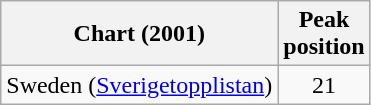<table class="wikitable">
<tr>
<th>Chart (2001)</th>
<th>Peak<br>position</th>
</tr>
<tr>
<td>Sweden (<a href='#'>Sverigetopplistan</a>)</td>
<td align="center">21</td>
</tr>
</table>
